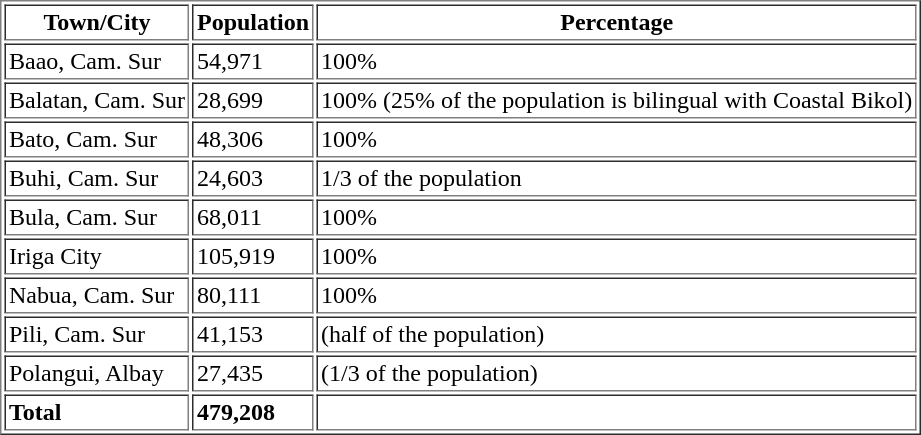<table border="1" cellpadding="2">
<tr>
<th>Town/City</th>
<th>Population</th>
<th>Percentage</th>
</tr>
<tr>
<td>Baao, Cam. Sur</td>
<td>54,971</td>
<td>100%</td>
</tr>
<tr>
<td>Balatan, Cam. Sur</td>
<td>28,699</td>
<td>100% (25% of the population is bilingual with Coastal Bikol)</td>
</tr>
<tr>
<td>Bato, Cam. Sur</td>
<td>48,306</td>
<td>100%</td>
</tr>
<tr>
<td>Buhi, Cam. Sur</td>
<td>24,603</td>
<td>1/3 of the population</td>
</tr>
<tr>
<td>Bula, Cam. Sur</td>
<td>68,011</td>
<td>100%</td>
</tr>
<tr>
<td>Iriga City</td>
<td>105,919</td>
<td>100%</td>
</tr>
<tr>
<td>Nabua, Cam. Sur</td>
<td>80,111</td>
<td>100%</td>
</tr>
<tr>
<td>Pili, Cam. Sur</td>
<td>41,153</td>
<td>(half of the population)</td>
</tr>
<tr>
<td>Polangui, Albay</td>
<td>27,435</td>
<td>(1/3 of the population)</td>
</tr>
<tr>
<td><strong>Total</strong></td>
<td><strong>479,208</strong></td>
<td></td>
</tr>
</table>
